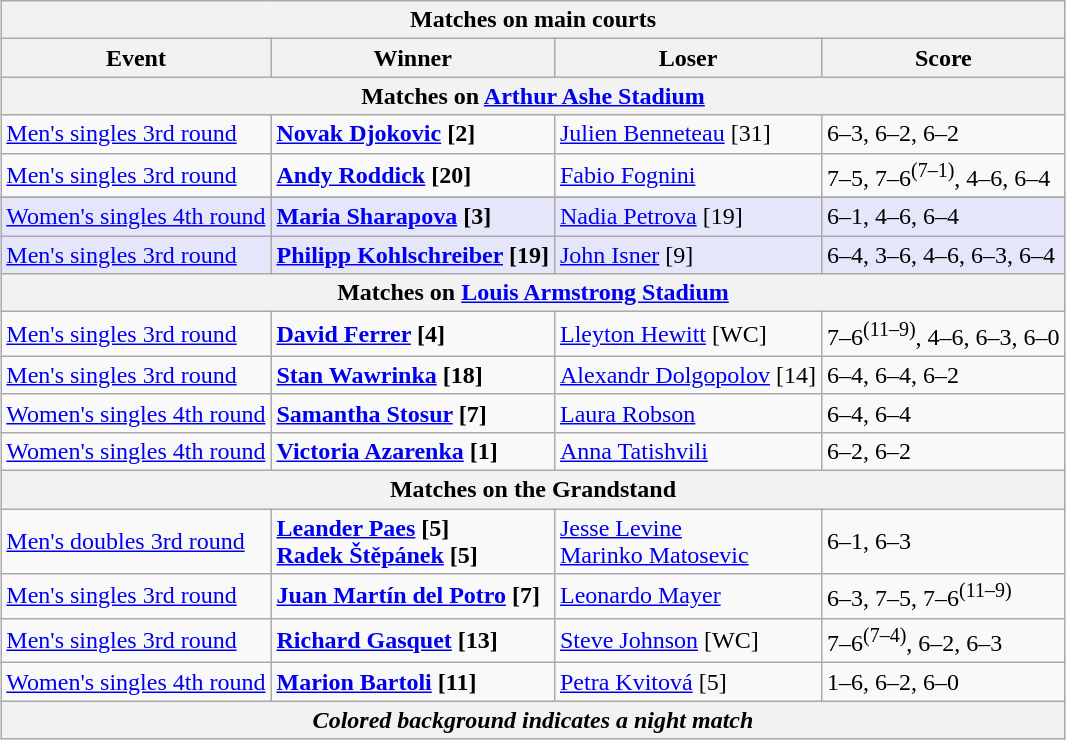<table class="wikitable collapsible uncollapsed" style=margin:auto>
<tr>
<th colspan=4><strong>Matches on main courts</strong></th>
</tr>
<tr>
<th>Event</th>
<th>Winner</th>
<th>Loser</th>
<th>Score</th>
</tr>
<tr>
<th colspan=4><strong>Matches on <a href='#'>Arthur Ashe Stadium</a></strong></th>
</tr>
<tr>
<td><a href='#'>Men's singles 3rd round</a></td>
<td> <strong><a href='#'>Novak Djokovic</a> [2]</strong></td>
<td> <a href='#'>Julien Benneteau</a> [31]</td>
<td>6–3, 6–2, 6–2</td>
</tr>
<tr>
<td><a href='#'>Men's singles 3rd round</a></td>
<td> <strong><a href='#'>Andy Roddick</a> [20]</strong></td>
<td> <a href='#'>Fabio Fognini</a></td>
<td>7–5, 7–6<sup>(7–1)</sup>, 4–6, 6–4</td>
</tr>
<tr>
</tr>
<tr bgcolor=lavender>
<td><a href='#'>Women's singles 4th round</a></td>
<td> <strong><a href='#'>Maria Sharapova</a> [3]</strong></td>
<td> <a href='#'>Nadia Petrova</a> [19]</td>
<td>6–1, 4–6, 6–4</td>
</tr>
<tr bgcolor=lavender>
<td><a href='#'>Men's singles 3rd round</a></td>
<td> <strong><a href='#'>Philipp Kohlschreiber</a> [19]</strong></td>
<td> <a href='#'>John Isner</a> [9]</td>
<td>6–4, 3–6, 4–6, 6–3, 6–4</td>
</tr>
<tr>
<th colspan=4><strong>Matches on <a href='#'>Louis Armstrong Stadium</a></strong></th>
</tr>
<tr>
<td><a href='#'>Men's singles 3rd round</a></td>
<td> <strong><a href='#'>David Ferrer</a> [4]</strong></td>
<td> <a href='#'>Lleyton Hewitt</a> [WC]</td>
<td>7–6<sup>(11–9)</sup>, 4–6, 6–3, 6–0</td>
</tr>
<tr>
<td><a href='#'>Men's singles 3rd round</a></td>
<td> <strong><a href='#'>Stan Wawrinka</a> [18]</strong></td>
<td> <a href='#'>Alexandr Dolgopolov</a> [14]</td>
<td>6–4, 6–4, 6–2</td>
</tr>
<tr>
<td><a href='#'>Women's singles 4th round</a></td>
<td> <strong><a href='#'>Samantha Stosur</a> [7]</strong></td>
<td> <a href='#'>Laura Robson</a></td>
<td>6–4, 6–4</td>
</tr>
<tr>
<td><a href='#'>Women's singles 4th round</a></td>
<td> <strong><a href='#'>Victoria Azarenka</a> [1]</strong></td>
<td> <a href='#'>Anna Tatishvili</a></td>
<td>6–2, 6–2</td>
</tr>
<tr>
<th colspan=4><strong>Matches on the Grandstand</strong></th>
</tr>
<tr>
<td><a href='#'>Men's doubles 3rd round</a></td>
<td> <strong><a href='#'>Leander Paes</a> [5]<br> <a href='#'>Radek Štěpánek</a> [5]</strong></td>
<td> <a href='#'>Jesse Levine</a><br> <a href='#'>Marinko Matosevic</a></td>
<td>6–1, 6–3</td>
</tr>
<tr>
<td><a href='#'>Men's singles 3rd round</a></td>
<td> <strong><a href='#'>Juan Martín del Potro</a> [7]</strong></td>
<td> <a href='#'>Leonardo Mayer</a></td>
<td>6–3, 7–5, 7–6<sup>(11–9)</sup></td>
</tr>
<tr>
<td><a href='#'>Men's singles 3rd round</a></td>
<td> <strong><a href='#'>Richard Gasquet</a> [13]</strong></td>
<td> <a href='#'>Steve Johnson</a> [WC]</td>
<td>7–6<sup>(7–4)</sup>, 6–2, 6–3</td>
</tr>
<tr>
<td><a href='#'>Women's singles 4th round</a></td>
<td> <strong><a href='#'>Marion Bartoli</a> [11]</strong></td>
<td> <a href='#'>Petra Kvitová</a> [5]</td>
<td>1–6, 6–2, 6–0</td>
</tr>
<tr>
<th colspan=4><em>Colored background indicates a night match</em></th>
</tr>
</table>
